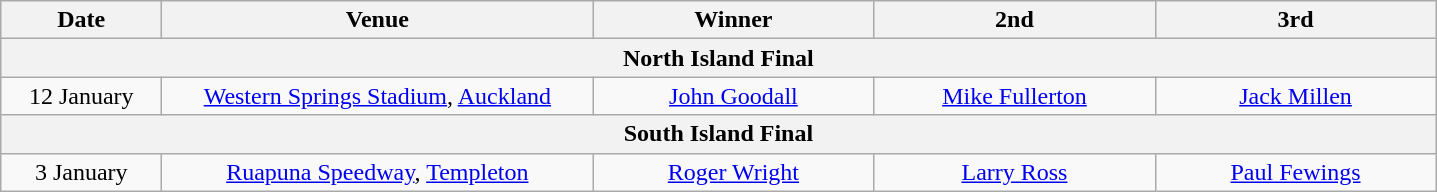<table class="wikitable" style="text-align:center">
<tr>
<th width=100>Date</th>
<th width=280>Venue</th>
<th width=180>Winner</th>
<th width=180>2nd</th>
<th width=180>3rd</th>
</tr>
<tr>
<th colspan=6>North Island Final</th>
</tr>
<tr>
<td align=center>12 January</td>
<td><a href='#'>Western Springs Stadium</a>, <a href='#'>Auckland</a></td>
<td><a href='#'>John Goodall</a></td>
<td><a href='#'>Mike Fullerton</a></td>
<td><a href='#'>Jack Millen</a></td>
</tr>
<tr>
<th colspan=6>South Island Final</th>
</tr>
<tr>
<td align=center>3 January</td>
<td><a href='#'>Ruapuna Speedway</a>, <a href='#'>Templeton</a></td>
<td><a href='#'>Roger Wright</a></td>
<td><a href='#'>Larry Ross</a></td>
<td><a href='#'>Paul Fewings</a></td>
</tr>
</table>
